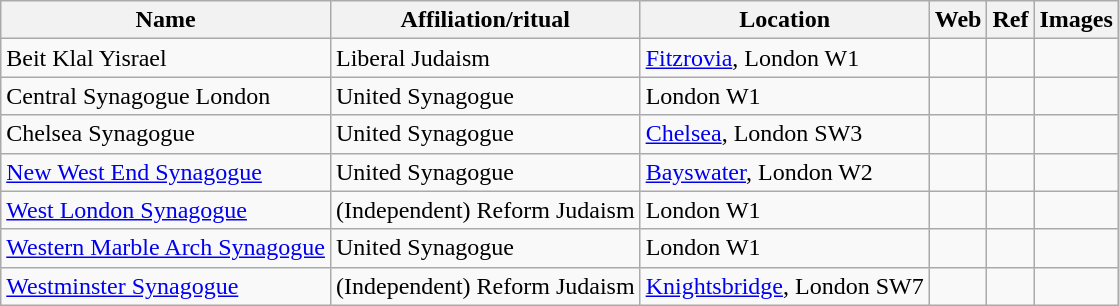<table class="wikitable sortable">
<tr>
<th>Name</th>
<th>Affiliation/ritual</th>
<th>Location</th>
<th>Web</th>
<th>Ref</th>
<th>Images</th>
</tr>
<tr>
<td>Beit Klal Yisrael</td>
<td>Liberal Judaism</td>
<td><a href='#'>Fitzrovia</a>, London W1</td>
<td></td>
<td></td>
<td></td>
</tr>
<tr>
<td>Central Synagogue London</td>
<td>United Synagogue</td>
<td>London W1</td>
<td></td>
<td></td>
<td></td>
</tr>
<tr>
<td>Chelsea Synagogue</td>
<td>United Synagogue</td>
<td><a href='#'>Chelsea</a>, London SW3</td>
<td></td>
<td></td>
<td></td>
</tr>
<tr>
<td><a href='#'>New West End Synagogue</a></td>
<td>United Synagogue</td>
<td><a href='#'>Bayswater</a>, London W2</td>
<td></td>
<td></td>
<td></td>
</tr>
<tr>
<td><a href='#'>West London Synagogue</a></td>
<td>(Independent) Reform Judaism</td>
<td>London W1</td>
<td></td>
<td></td>
<td></td>
</tr>
<tr>
<td><a href='#'>Western Marble Arch Synagogue</a></td>
<td>United Synagogue</td>
<td>London W1</td>
<td></td>
<td></td>
<td></td>
</tr>
<tr>
<td><a href='#'>Westminster Synagogue</a></td>
<td>(Independent) Reform Judaism</td>
<td><a href='#'>Knightsbridge</a>, London SW7</td>
<td></td>
<td></td>
<td></td>
</tr>
</table>
